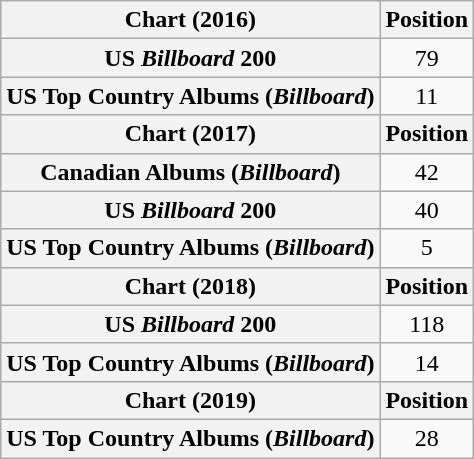<table class="wikitable plainrowheaders" style="text-align:center">
<tr>
<th scope="col">Chart (2016)</th>
<th scope="col">Position</th>
</tr>
<tr>
<th scope="row">US <em>Billboard</em> 200</th>
<td>79</td>
</tr>
<tr>
<th scope="row">US Top Country Albums (<em>Billboard</em>)</th>
<td>11</td>
</tr>
<tr>
<th scope="col">Chart (2017)</th>
<th scope="col">Position</th>
</tr>
<tr>
<th scope="row">Canadian Albums (<em>Billboard</em>)</th>
<td>42</td>
</tr>
<tr>
<th scope="row">US <em>Billboard</em> 200</th>
<td>40</td>
</tr>
<tr>
<th scope="row">US Top Country Albums (<em>Billboard</em>)</th>
<td>5</td>
</tr>
<tr>
<th scope="col">Chart (2018)</th>
<th scope="col">Position</th>
</tr>
<tr>
<th scope="row">US <em>Billboard</em> 200</th>
<td>118</td>
</tr>
<tr>
<th scope="row">US Top Country Albums (<em>Billboard</em>)</th>
<td>14</td>
</tr>
<tr>
<th scope="col">Chart (2019)</th>
<th scope="col">Position</th>
</tr>
<tr>
<th scope="row">US Top Country Albums (<em>Billboard</em>)</th>
<td>28</td>
</tr>
</table>
